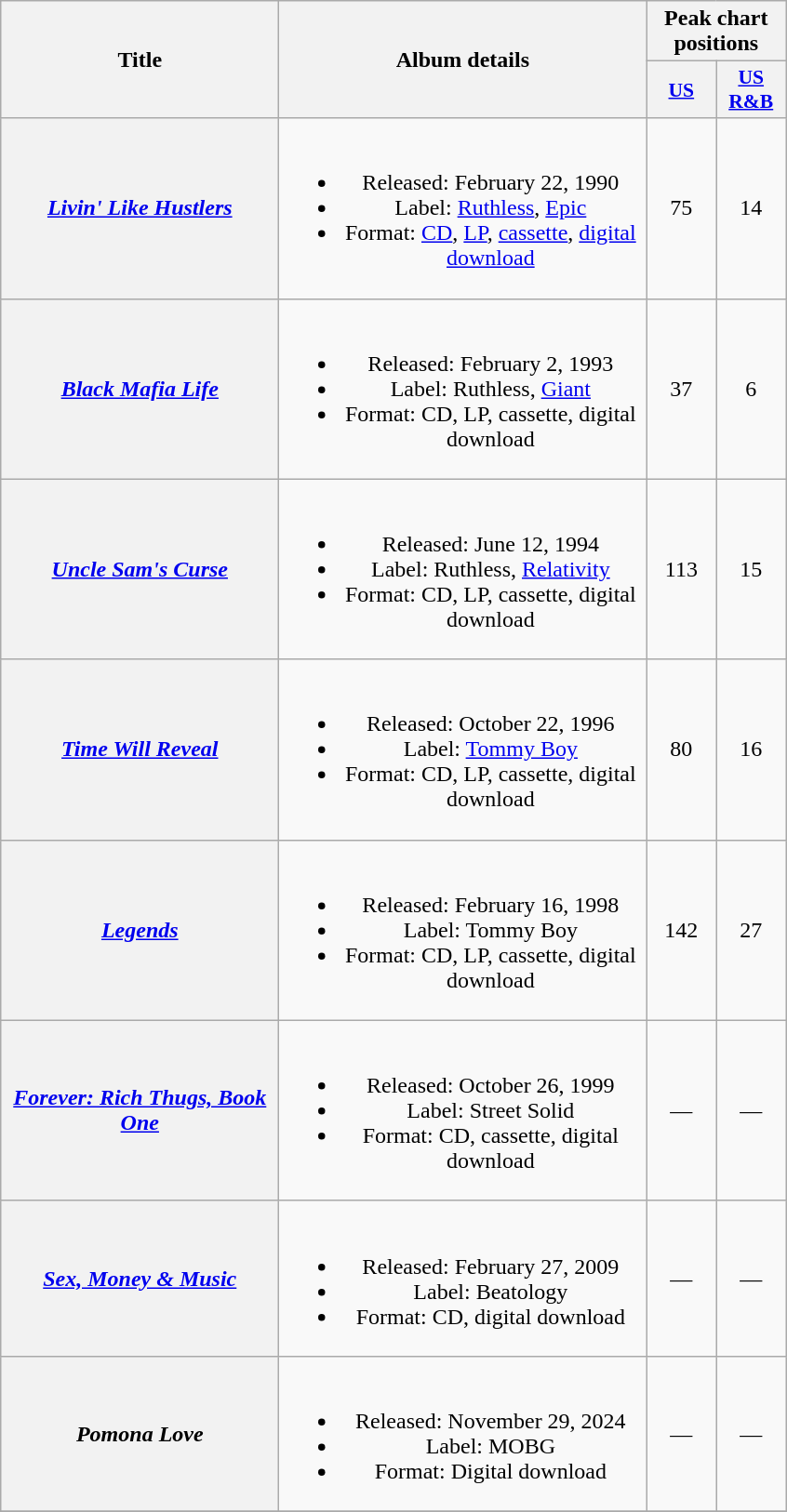<table class="wikitable plainrowheaders" style="text-align:center;" border="1">
<tr>
<th scope="col" rowspan="2" style="width:12em;">Title</th>
<th scope="col" rowspan="2" style="width:16em;">Album details</th>
<th colspan="3" scope="col">Peak chart positions</th>
</tr>
<tr>
<th scope="col" style="width:3em;font-size:90%;"><a href='#'>US</a><br></th>
<th scope="col" style="width:3em;font-size:90%;"><a href='#'>US R&B</a><br></th>
</tr>
<tr>
<th scope="row"><em><a href='#'>Livin' Like Hustlers</a></em></th>
<td><br><ul><li>Released: February 22, 1990</li><li>Label: <a href='#'>Ruthless</a>, <a href='#'>Epic</a></li><li>Format: <a href='#'>CD</a>, <a href='#'>LP</a>, <a href='#'>cassette</a>, <a href='#'>digital download</a></li></ul></td>
<td>75</td>
<td>14</td>
</tr>
<tr>
<th scope="row"><em><a href='#'>Black Mafia Life</a></em></th>
<td><br><ul><li>Released: February 2, 1993</li><li>Label: Ruthless, <a href='#'>Giant</a></li><li>Format: CD, LP, cassette, digital download</li></ul></td>
<td>37</td>
<td>6</td>
</tr>
<tr>
<th scope="row"><em><a href='#'>Uncle Sam's Curse</a></em></th>
<td><br><ul><li>Released: June 12, 1994</li><li>Label: Ruthless, <a href='#'>Relativity</a></li><li>Format: CD, LP, cassette, digital download</li></ul></td>
<td>113</td>
<td>15</td>
</tr>
<tr>
<th scope="row"><em><a href='#'>Time Will Reveal</a></em></th>
<td><br><ul><li>Released: October 22, 1996</li><li>Label: <a href='#'>Tommy Boy</a></li><li>Format: CD, LP, cassette, digital download</li></ul></td>
<td>80</td>
<td>16</td>
</tr>
<tr>
<th scope="row"><em><a href='#'>Legends</a></em></th>
<td><br><ul><li>Released: February 16, 1998</li><li>Label: Tommy Boy</li><li>Format: CD, LP, cassette, digital download</li></ul></td>
<td>142</td>
<td>27</td>
</tr>
<tr>
<th scope="row"><em><a href='#'>Forever: Rich Thugs, Book One</a></em></th>
<td><br><ul><li>Released: October 26, 1999</li><li>Label: Street Solid</li><li>Format: CD, cassette, digital download</li></ul></td>
<td>—</td>
<td>—</td>
</tr>
<tr>
<th scope="row"><em><a href='#'>Sex, Money & Music</a></em></th>
<td><br><ul><li>Released: February 27, 2009</li><li>Label: Beatology</li><li>Format: CD, digital download</li></ul></td>
<td>—</td>
<td>—</td>
</tr>
<tr>
<th scope="row"><em>Pomona Love</em></th>
<td><br><ul><li>Released: November 29, 2024</li><li>Label: MOBG</li><li>Format: Digital download</li></ul></td>
<td>—</td>
<td>—</td>
</tr>
<tr>
</tr>
</table>
